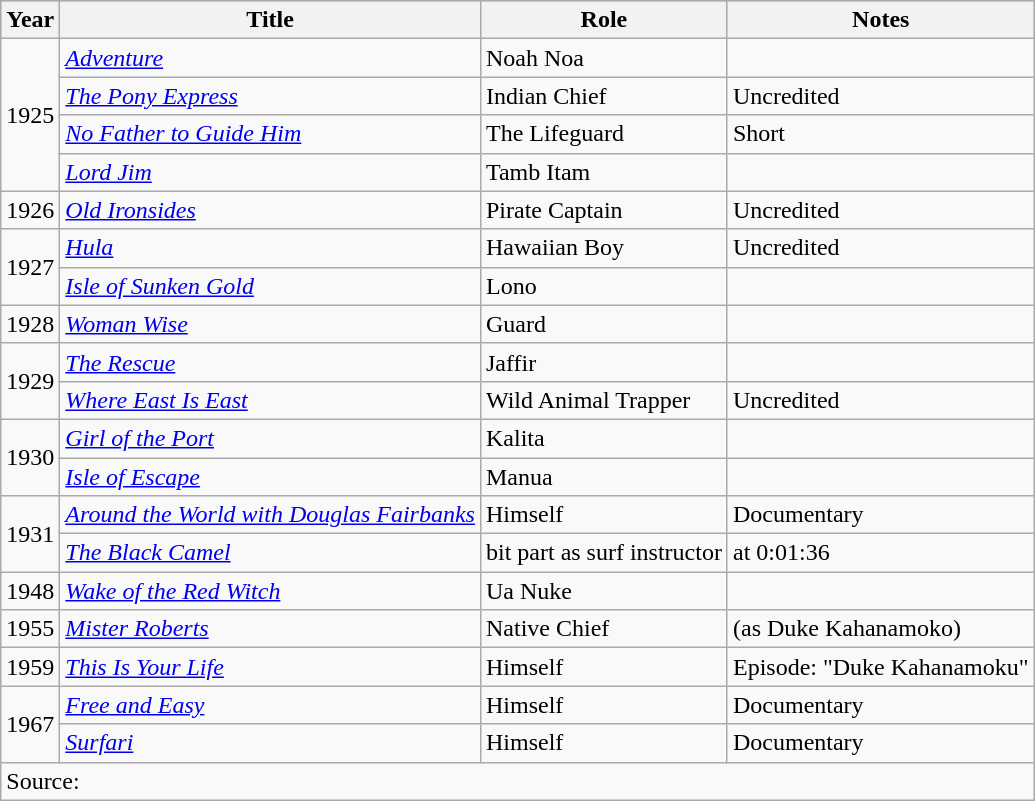<table class="wikitable">
<tr style="background:#b0c4de; text-align:center;">
<th>Year</th>
<th>Title</th>
<th>Role</th>
<th>Notes</th>
</tr>
<tr>
<td rowspan=4>1925</td>
<td><em><a href='#'>Adventure</a></em></td>
<td>Noah Noa</td>
<td></td>
</tr>
<tr>
<td><em><a href='#'>The Pony Express</a></em></td>
<td>Indian Chief</td>
<td>Uncredited</td>
</tr>
<tr>
<td><em><a href='#'>No Father to Guide Him</a></em></td>
<td>The Lifeguard</td>
<td>Short</td>
</tr>
<tr>
<td><em><a href='#'>Lord Jim</a></em></td>
<td>Tamb Itam</td>
<td></td>
</tr>
<tr>
<td>1926</td>
<td><em><a href='#'>Old Ironsides</a></em></td>
<td>Pirate Captain</td>
<td>Uncredited</td>
</tr>
<tr>
<td rowspan=2>1927</td>
<td><em><a href='#'>Hula</a></em></td>
<td>Hawaiian Boy</td>
<td>Uncredited</td>
</tr>
<tr>
<td><em><a href='#'>Isle of Sunken Gold</a></em></td>
<td>Lono</td>
<td></td>
</tr>
<tr>
<td>1928</td>
<td><em><a href='#'>Woman Wise</a></em></td>
<td>Guard</td>
<td></td>
</tr>
<tr>
<td rowspan=2>1929</td>
<td><em><a href='#'>The Rescue</a></em></td>
<td>Jaffir</td>
<td></td>
</tr>
<tr>
<td><em><a href='#'>Where East Is East</a></em></td>
<td>Wild Animal Trapper</td>
<td>Uncredited</td>
</tr>
<tr>
<td rowspan=2>1930</td>
<td><em><a href='#'>Girl of the Port</a></em></td>
<td>Kalita</td>
<td></td>
</tr>
<tr>
<td><em><a href='#'>Isle of Escape</a></em></td>
<td>Manua</td>
<td></td>
</tr>
<tr>
<td rowspan=2>1931</td>
<td><em><a href='#'>Around the World with Douglas Fairbanks</a></em></td>
<td>Himself</td>
<td>Documentary</td>
</tr>
<tr>
<td><em><a href='#'>The Black Camel</a></em></td>
<td>bit part as surf instructor</td>
<td>at 0:01:36</td>
</tr>
<tr>
<td>1948</td>
<td><em><a href='#'>Wake of the Red Witch</a></em></td>
<td>Ua Nuke</td>
<td></td>
</tr>
<tr>
<td>1955</td>
<td><em><a href='#'>Mister Roberts</a></em></td>
<td>Native Chief</td>
<td>(as Duke Kahanamoko)</td>
</tr>
<tr>
<td>1959</td>
<td><em><a href='#'>This Is Your Life</a></em></td>
<td>Himself</td>
<td>Episode: "Duke Kahanamoku"</td>
</tr>
<tr>
<td rowspan=2>1967</td>
<td><em><a href='#'>Free and Easy</a></em></td>
<td>Himself</td>
<td>Documentary</td>
</tr>
<tr>
<td><em><a href='#'>Surfari</a></em></td>
<td>Himself</td>
<td>Documentary</td>
</tr>
<tr>
<td colspan=5>Source:</td>
</tr>
</table>
